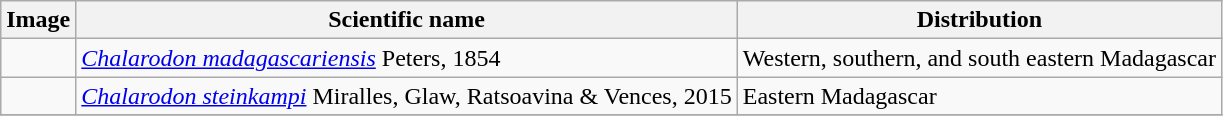<table class="wikitable">
<tr>
<th>Image</th>
<th>Scientific name</th>
<th>Distribution</th>
</tr>
<tr>
<td></td>
<td><em><a href='#'>Chalarodon madagascariensis</a></em> Peters, 1854</td>
<td>Western, southern, and south eastern Madagascar</td>
</tr>
<tr>
<td></td>
<td><em><a href='#'>Chalarodon steinkampi</a></em> Miralles, Glaw, Ratsoavina & Vences, 2015</td>
<td>Eastern Madagascar</td>
</tr>
<tr>
</tr>
</table>
